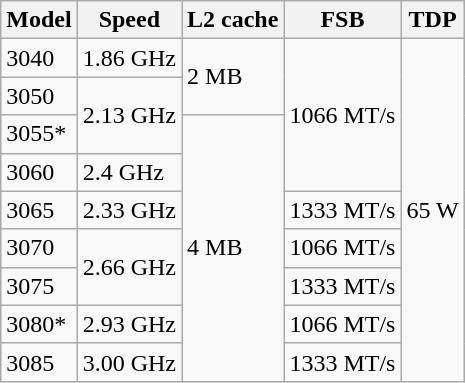<table class="wikitable sortable">
<tr>
<th scope="col">Model</th>
<th scope="col">Speed</th>
<th scope="col">L2 cache</th>
<th scope="col">FSB</th>
<th scope="col">TDP</th>
</tr>
<tr>
<td>3040</td>
<td>1.86 GHz</td>
<td rowspan="2">2 MB</td>
<td rowspan="4">1066 MT/s</td>
<td rowspan="9">65 W</td>
</tr>
<tr>
<td>3050</td>
<td rowspan="2">2.13 GHz</td>
</tr>
<tr>
<td>3055*</td>
<td rowspan="7">4 MB</td>
</tr>
<tr>
<td>3060</td>
<td>2.4 GHz</td>
</tr>
<tr>
<td>3065</td>
<td>2.33 GHz</td>
<td>1333 MT/s</td>
</tr>
<tr>
<td>3070</td>
<td rowspan="2">2.66 GHz</td>
<td>1066 MT/s</td>
</tr>
<tr>
<td>3075</td>
<td>1333 MT/s</td>
</tr>
<tr>
<td>3080*</td>
<td>2.93 GHz</td>
<td>1066 MT/s</td>
</tr>
<tr>
<td>3085</td>
<td>3.00 GHz</td>
<td>1333 MT/s</td>
</tr>
</table>
